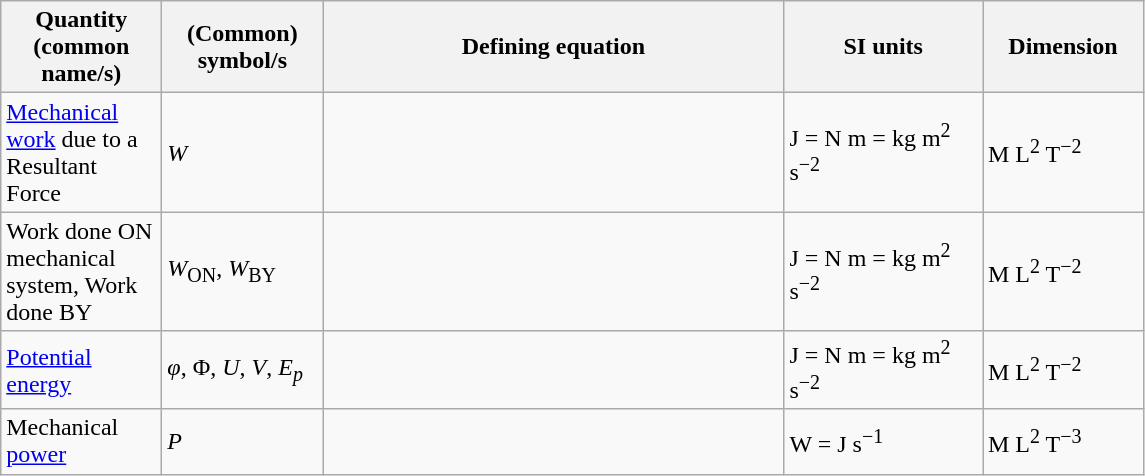<table class="wikitable">
<tr>
<th scope="col" style="width:100px;">Quantity (common name/s)</th>
<th scope="col" style="width:100px;">(Common) symbol/s</th>
<th scope="col" style="width:300px;">Defining equation</th>
<th scope="col" style="width:125px;">SI units</th>
<th scope="col" style="width:100px;">Dimension</th>
</tr>
<tr>
<td><a href='#'>Mechanical work</a> due to a Resultant Force</td>
<td><em>W</em></td>
<td></td>
<td>J = N m = kg m<sup>2</sup> s<sup>−2</sup></td>
<td>M L<sup>2</sup> T<sup>−2</sup></td>
</tr>
<tr>
<td>Work done ON mechanical system, Work done BY</td>
<td><em>W</em><sub>ON</sub>, <em>W</em><sub>BY</sub></td>
<td></td>
<td>J = N m = kg m<sup>2</sup> s<sup>−2</sup></td>
<td>M  L<sup>2</sup> T<sup>−2</sup></td>
</tr>
<tr>
<td><a href='#'>Potential energy</a></td>
<td><em>φ</em>, Φ, <em>U</em>, <em>V</em>, <em>E<sub>p</sub></em></td>
<td></td>
<td>J = N m = kg m<sup>2</sup> s<sup>−2</sup></td>
<td>M  L<sup>2</sup> T<sup>−2</sup></td>
</tr>
<tr>
<td>Mechanical <a href='#'>power</a></td>
<td><em>P</em></td>
<td></td>
<td>W = J s<sup>−1</sup></td>
<td>M  L<sup>2</sup> T<sup>−3</sup></td>
</tr>
</table>
